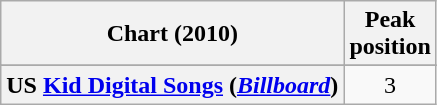<table class="wikitable plainrowheaders" style="text-align:center">
<tr>
<th scope="col">Chart (2010)</th>
<th scope="col">Peak<br>position</th>
</tr>
<tr>
</tr>
<tr>
<th scope="row">US <a href='#'>Kid Digital Songs</a> (<a href='#'><em>Billboard</em></a>)</th>
<td>3</td>
</tr>
</table>
